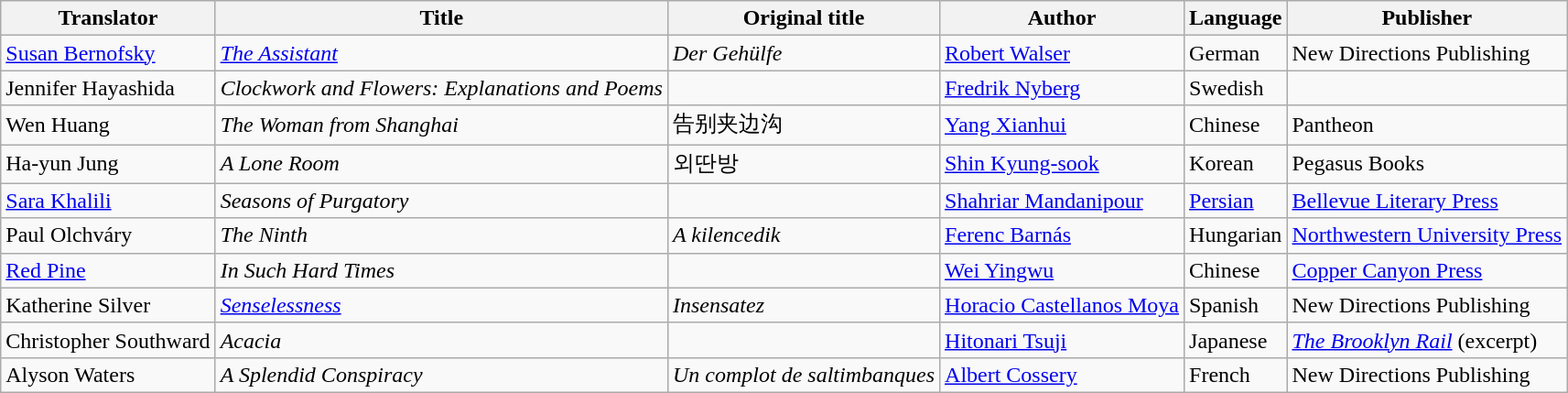<table class="wikitable sortable">
<tr>
<th>Translator</th>
<th>Title</th>
<th>Original title</th>
<th>Author</th>
<th>Language</th>
<th>Publisher</th>
</tr>
<tr>
<td><a href='#'>Susan Bernofsky</a></td>
<td><em><a href='#'>The Assistant</a></em></td>
<td><em>Der Gehülfe</em></td>
<td> <a href='#'>Robert Walser</a></td>
<td>German</td>
<td>New Directions Publishing</td>
</tr>
<tr>
<td>Jennifer Hayashida</td>
<td><em>Clockwork and Flowers: Explanations and Poems</em></td>
<td></td>
<td> <a href='#'>Fredrik Nyberg</a></td>
<td>Swedish</td>
<td></td>
</tr>
<tr>
<td>Wen Huang</td>
<td><em>The Woman from Shanghai</em></td>
<td>告别夹边沟</td>
<td> <a href='#'>Yang Xianhui</a></td>
<td>Chinese</td>
<td>Pantheon</td>
</tr>
<tr>
<td>Ha-yun Jung</td>
<td><em>A Lone Room</em></td>
<td>외딴방</td>
<td> <a href='#'>Shin Kyung-sook</a></td>
<td>Korean</td>
<td>Pegasus Books</td>
</tr>
<tr>
<td><a href='#'>Sara Khalili</a></td>
<td><em>Seasons of Purgatory</em></td>
<td></td>
<td> <a href='#'>Shahriar Mandanipour</a></td>
<td><a href='#'>Persian</a></td>
<td><a href='#'>Bellevue Literary Press</a></td>
</tr>
<tr>
<td>Paul Olchváry</td>
<td><em>The Ninth</em></td>
<td><em>A kilencedik</em></td>
<td> <a href='#'>Ferenc Barnás</a></td>
<td>Hungarian</td>
<td><a href='#'>Northwestern University Press</a></td>
</tr>
<tr>
<td><a href='#'>Red Pine</a></td>
<td><em>In Such Hard Times</em></td>
<td></td>
<td><a href='#'>Wei Yingwu</a></td>
<td>Chinese</td>
<td><a href='#'>Copper Canyon Press</a></td>
</tr>
<tr>
<td>Katherine Silver</td>
<td><em><a href='#'>Senselessness</a></em></td>
<td><em>Insensatez</em></td>
<td> <a href='#'>Horacio Castellanos Moya</a></td>
<td>Spanish</td>
<td>New Directions Publishing</td>
</tr>
<tr>
<td>Christopher Southward</td>
<td><em>Acacia</em></td>
<td></td>
<td> <a href='#'>Hitonari Tsuji</a></td>
<td>Japanese</td>
<td><em><a href='#'>The Brooklyn Rail</a></em> (excerpt)</td>
</tr>
<tr>
<td>Alyson Waters</td>
<td><em>A Splendid Conspiracy</em></td>
<td><em>Un complot de saltimbanques </em></td>
<td> <a href='#'>Albert Cossery</a></td>
<td>French</td>
<td>New Directions Publishing</td>
</tr>
</table>
